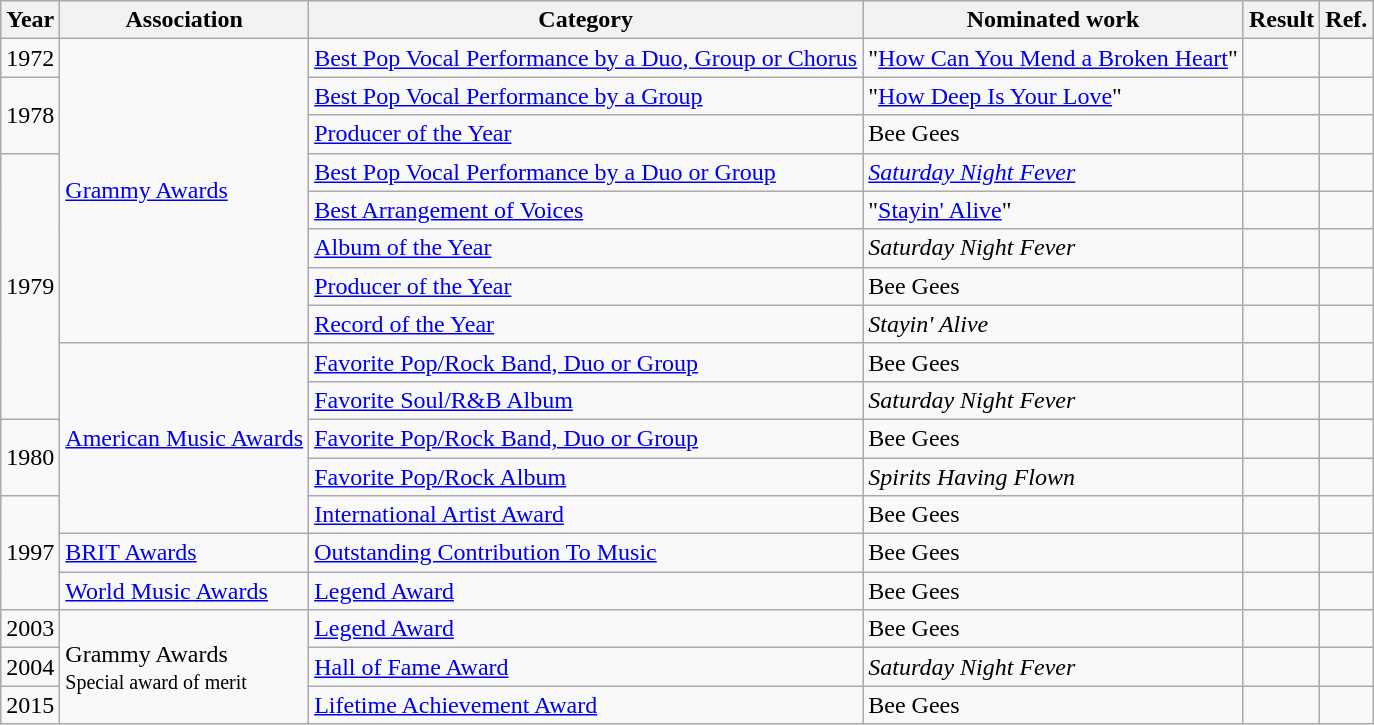<table class="wikitable">
<tr>
<th>Year</th>
<th>Association</th>
<th>Category</th>
<th>Nominated work</th>
<th>Result</th>
<th>Ref.</th>
</tr>
<tr>
<td style="text-align:center;">1972</td>
<td rowspan="8"><a href='#'>Grammy Awards</a></td>
<td><a href='#'>Best Pop Vocal Performance by a Duo, Group or Chorus</a></td>
<td>"<a href='#'>How Can You Mend a Broken Heart</a>"</td>
<td></td>
<td></td>
</tr>
<tr>
<td rowspan="2" style="text-align:center;">1978</td>
<td><a href='#'>Best Pop Vocal Performance by a Group</a></td>
<td>"<a href='#'>How Deep Is Your Love</a>"</td>
<td></td>
<td></td>
</tr>
<tr>
<td><a href='#'>Producer of the Year</a></td>
<td>Bee Gees</td>
<td></td>
<td></td>
</tr>
<tr>
<td rowspan="7" style="text-align:center;">1979</td>
<td><a href='#'>Best Pop Vocal Performance by a Duo or Group</a></td>
<td><em><a href='#'>Saturday Night Fever</a></em></td>
<td></td>
<td></td>
</tr>
<tr>
<td><a href='#'>Best Arrangement of Voices</a></td>
<td>"<a href='#'>Stayin' Alive</a>"</td>
<td></td>
<td></td>
</tr>
<tr>
<td><a href='#'>Album of the Year</a></td>
<td><em>Saturday Night Fever</em></td>
<td></td>
<td></td>
</tr>
<tr>
<td><a href='#'>Producer of the Year</a></td>
<td>Bee Gees</td>
<td></td>
<td></td>
</tr>
<tr>
<td><a href='#'>Record of the Year</a></td>
<td><em>Stayin' Alive</em></td>
<td></td>
<td></td>
</tr>
<tr>
<td rowspan="5"><a href='#'>American Music Awards</a></td>
<td><a href='#'>Favorite Pop/Rock Band, Duo or Group</a></td>
<td>Bee Gees</td>
<td></td>
<td></td>
</tr>
<tr>
<td><a href='#'>Favorite Soul/R&B Album</a></td>
<td><em>Saturday Night Fever</em></td>
<td></td>
<td></td>
</tr>
<tr>
<td rowspan="2" style="text-align:center;">1980</td>
<td><a href='#'>Favorite Pop/Rock Band, Duo or Group</a></td>
<td>Bee Gees</td>
<td></td>
<td></td>
</tr>
<tr>
<td><a href='#'>Favorite Pop/Rock Album</a></td>
<td><em>Spirits Having Flown</em></td>
<td></td>
<td></td>
</tr>
<tr>
<td rowspan="3" style="text-align:center;">1997</td>
<td><a href='#'>International Artist Award</a></td>
<td>Bee Gees</td>
<td></td>
<td></td>
</tr>
<tr>
<td><a href='#'>BRIT Awards</a></td>
<td><a href='#'>Outstanding Contribution To Music</a></td>
<td>Bee Gees</td>
<td></td>
<td></td>
</tr>
<tr>
<td><a href='#'>World Music Awards</a></td>
<td><a href='#'>Legend Award</a></td>
<td>Bee Gees</td>
<td></td>
<td></td>
</tr>
<tr>
<td style="text-align:center;">2003</td>
<td rowspan="3">Grammy Awards<br><small>Special award of merit</small></td>
<td><a href='#'>Legend Award</a></td>
<td>Bee Gees</td>
<td></td>
<td></td>
</tr>
<tr>
<td style="text-align:center;">2004</td>
<td><a href='#'>Hall of Fame Award</a></td>
<td><em>Saturday Night Fever</em></td>
<td></td>
<td></td>
</tr>
<tr>
<td style="text-align:center;">2015</td>
<td><a href='#'>Lifetime Achievement Award</a></td>
<td>Bee Gees</td>
<td></td>
<td></td>
</tr>
</table>
